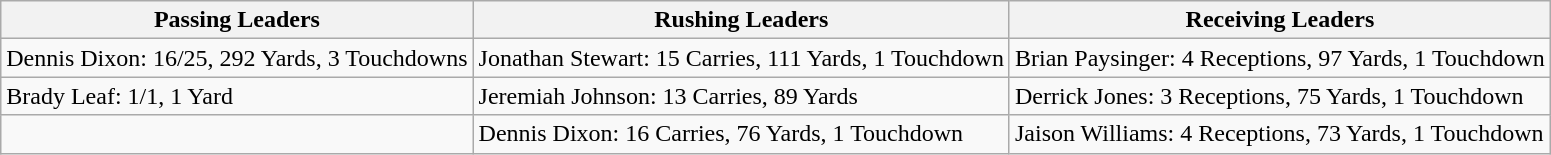<table class="wikitable">
<tr>
<th>Passing Leaders</th>
<th>Rushing Leaders</th>
<th>Receiving Leaders</th>
</tr>
<tr>
<td>Dennis Dixon: 16/25, 292 Yards, 3 Touchdowns</td>
<td>Jonathan Stewart: 15 Carries, 111 Yards, 1 Touchdown</td>
<td>Brian Paysinger: 4 Receptions, 97 Yards, 1 Touchdown</td>
</tr>
<tr>
<td>Brady Leaf: 1/1, 1 Yard</td>
<td>Jeremiah Johnson: 13 Carries, 89 Yards</td>
<td>Derrick Jones: 3 Receptions, 75 Yards, 1 Touchdown</td>
</tr>
<tr>
<td></td>
<td>Dennis Dixon: 16 Carries, 76 Yards, 1 Touchdown</td>
<td>Jaison Williams: 4 Receptions, 73 Yards, 1 Touchdown</td>
</tr>
</table>
